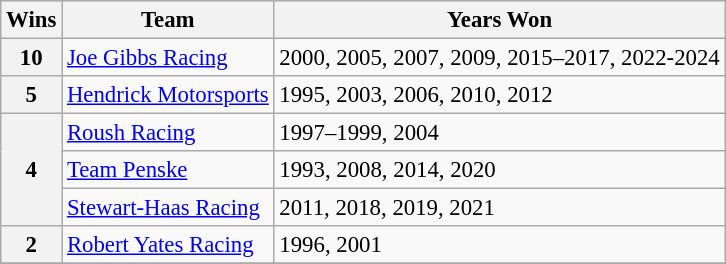<table class="wikitable" style="font-size: 95%;">
<tr>
<th>Wins</th>
<th>Team</th>
<th>Years Won</th>
</tr>
<tr>
<th>10</th>
<td><a href='#'>Joe Gibbs Racing</a></td>
<td>2000, 2005, 2007, 2009, 2015–2017, 2022-2024</td>
</tr>
<tr>
<th>5</th>
<td><a href='#'>Hendrick Motorsports</a></td>
<td>1995, 2003, 2006, 2010, 2012</td>
</tr>
<tr>
<th rowspan="3">4</th>
<td><a href='#'>Roush Racing</a></td>
<td>1997–1999, 2004</td>
</tr>
<tr>
<td><a href='#'>Team Penske</a></td>
<td>1993, 2008, 2014, 2020</td>
</tr>
<tr>
<td><a href='#'>Stewart-Haas Racing</a></td>
<td>2011, 2018, 2019, 2021</td>
</tr>
<tr>
<th>2</th>
<td><a href='#'>Robert Yates Racing</a></td>
<td>1996, 2001</td>
</tr>
<tr>
</tr>
</table>
